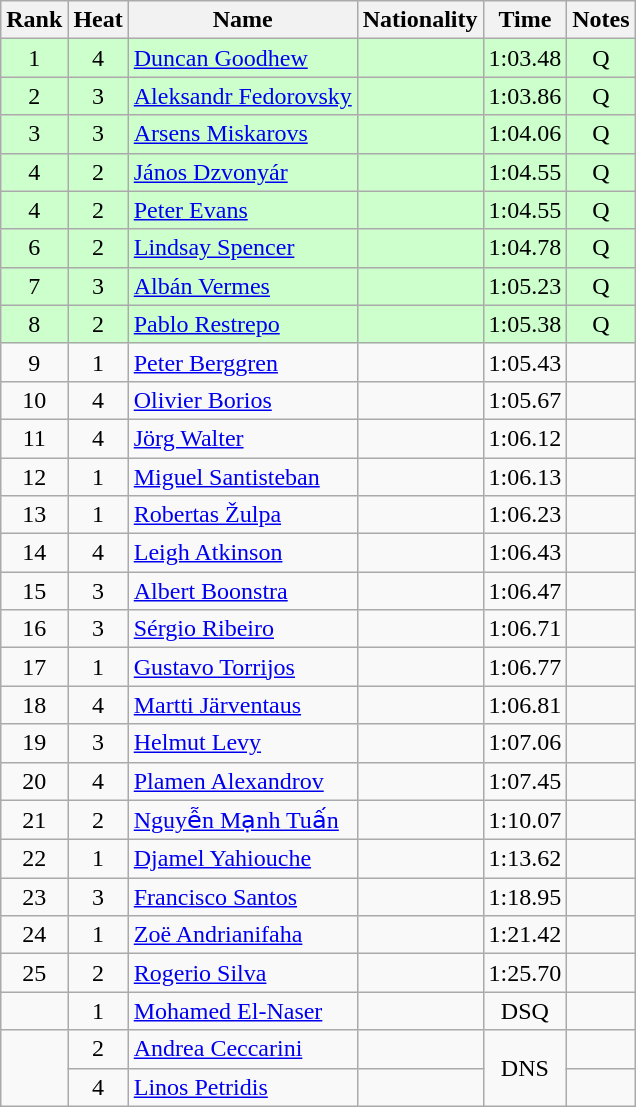<table class="wikitable sortable" style="text-align:center">
<tr>
<th>Rank</th>
<th>Heat</th>
<th>Name</th>
<th>Nationality</th>
<th>Time</th>
<th>Notes</th>
</tr>
<tr bgcolor=ccffcc>
<td>1</td>
<td>4</td>
<td align=left><a href='#'>Duncan Goodhew</a></td>
<td align=left></td>
<td>1:03.48</td>
<td>Q</td>
</tr>
<tr bgcolor=ccffcc>
<td>2</td>
<td>3</td>
<td align=left><a href='#'>Aleksandr Fedorovsky</a></td>
<td align=left></td>
<td>1:03.86</td>
<td>Q</td>
</tr>
<tr bgcolor=ccffcc>
<td>3</td>
<td>3</td>
<td align=left><a href='#'>Arsens Miskarovs</a></td>
<td align=left></td>
<td>1:04.06</td>
<td>Q</td>
</tr>
<tr bgcolor=ccffcc>
<td>4</td>
<td>2</td>
<td align=left><a href='#'>János Dzvonyár</a></td>
<td align=left></td>
<td>1:04.55</td>
<td>Q</td>
</tr>
<tr bgcolor=ccffcc>
<td>4</td>
<td>2</td>
<td align=left><a href='#'>Peter Evans</a></td>
<td align=left></td>
<td>1:04.55</td>
<td>Q</td>
</tr>
<tr bgcolor=ccffcc>
<td>6</td>
<td>2</td>
<td align=left><a href='#'>Lindsay Spencer</a></td>
<td align=left></td>
<td>1:04.78</td>
<td>Q</td>
</tr>
<tr bgcolor=ccffcc>
<td>7</td>
<td>3</td>
<td align=left><a href='#'>Albán Vermes</a></td>
<td align=left></td>
<td>1:05.23</td>
<td>Q</td>
</tr>
<tr bgcolor=ccffcc>
<td>8</td>
<td>2</td>
<td align=left><a href='#'>Pablo Restrepo</a></td>
<td align=left></td>
<td>1:05.38</td>
<td>Q</td>
</tr>
<tr>
<td>9</td>
<td>1</td>
<td align=left><a href='#'>Peter Berggren</a></td>
<td align=left></td>
<td>1:05.43</td>
<td></td>
</tr>
<tr>
<td>10</td>
<td>4</td>
<td align=left><a href='#'>Olivier Borios</a></td>
<td align=left></td>
<td>1:05.67</td>
<td></td>
</tr>
<tr>
<td>11</td>
<td>4</td>
<td align=left><a href='#'>Jörg Walter</a></td>
<td align=left></td>
<td>1:06.12</td>
<td></td>
</tr>
<tr>
<td>12</td>
<td>1</td>
<td align=left><a href='#'>Miguel Santisteban</a></td>
<td align=left></td>
<td>1:06.13</td>
<td></td>
</tr>
<tr>
<td>13</td>
<td>1</td>
<td align=left><a href='#'>Robertas Žulpa</a></td>
<td align=left></td>
<td>1:06.23</td>
<td></td>
</tr>
<tr>
<td>14</td>
<td>4</td>
<td align=left><a href='#'>Leigh Atkinson</a></td>
<td align=left></td>
<td>1:06.43</td>
<td></td>
</tr>
<tr>
<td>15</td>
<td>3</td>
<td align=left><a href='#'>Albert Boonstra</a></td>
<td align=left></td>
<td>1:06.47</td>
<td></td>
</tr>
<tr>
<td>16</td>
<td>3</td>
<td align=left><a href='#'>Sérgio Ribeiro</a></td>
<td align=left></td>
<td>1:06.71</td>
<td></td>
</tr>
<tr>
<td>17</td>
<td>1</td>
<td align=left><a href='#'>Gustavo Torrijos</a></td>
<td align=left></td>
<td>1:06.77</td>
<td></td>
</tr>
<tr>
<td>18</td>
<td>4</td>
<td align=left><a href='#'>Martti Järventaus</a></td>
<td align=left></td>
<td>1:06.81</td>
<td></td>
</tr>
<tr>
<td>19</td>
<td>3</td>
<td align=left><a href='#'>Helmut Levy</a></td>
<td align=left></td>
<td>1:07.06</td>
<td></td>
</tr>
<tr>
<td>20</td>
<td>4</td>
<td align=left><a href='#'>Plamen Alexandrov</a></td>
<td align=left></td>
<td>1:07.45</td>
<td></td>
</tr>
<tr>
<td>21</td>
<td>2</td>
<td align=left><a href='#'>Nguyễn Mạnh Tuấn</a></td>
<td align=left></td>
<td>1:10.07</td>
<td></td>
</tr>
<tr>
<td>22</td>
<td>1</td>
<td align=left><a href='#'>Djamel Yahiouche</a></td>
<td align=left></td>
<td>1:13.62</td>
<td></td>
</tr>
<tr>
<td>23</td>
<td>3</td>
<td align=left><a href='#'>Francisco Santos</a></td>
<td align=left></td>
<td>1:18.95</td>
<td></td>
</tr>
<tr>
<td>24</td>
<td>1</td>
<td align=left><a href='#'>Zoë Andrianifaha</a></td>
<td align=left></td>
<td>1:21.42</td>
<td></td>
</tr>
<tr>
<td>25</td>
<td>2</td>
<td align=left><a href='#'>Rogerio Silva</a></td>
<td align=left></td>
<td>1:25.70</td>
<td></td>
</tr>
<tr>
<td></td>
<td>1</td>
<td align=left><a href='#'>Mohamed El-Naser</a></td>
<td align=left></td>
<td>DSQ</td>
<td></td>
</tr>
<tr>
<td rowspan=2></td>
<td>2</td>
<td align=left><a href='#'>Andrea Ceccarini</a></td>
<td align=left></td>
<td rowspan=2>DNS</td>
<td></td>
</tr>
<tr>
<td>4</td>
<td align=left><a href='#'>Linos Petridis</a></td>
<td align=left></td>
<td></td>
</tr>
</table>
